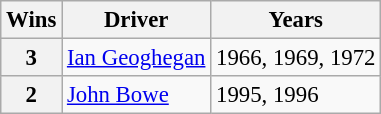<table class="wikitable" style="font-size: 95%;">
<tr>
<th>Wins</th>
<th>Driver</th>
<th>Years</th>
</tr>
<tr>
<th>3</th>
<td> <a href='#'>Ian Geoghegan</a></td>
<td>1966, 1969, 1972</td>
</tr>
<tr>
<th>2</th>
<td> <a href='#'>John Bowe</a></td>
<td>1995, 1996</td>
</tr>
</table>
